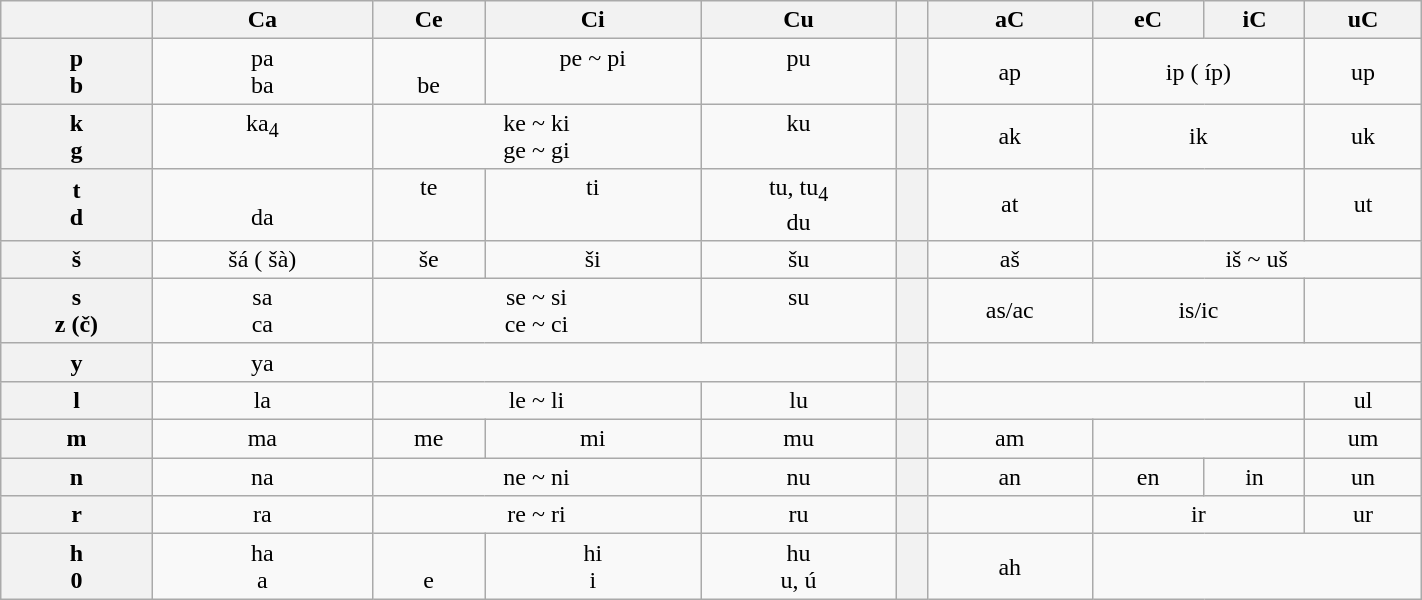<table class="wikitable" style="margin:1em auto;" width=75%>
<tr>
<th></th>
<th>Ca</th>
<th>Ce</th>
<th>Ci</th>
<th>Cu</th>
<th></th>
<th>aC</th>
<th>eC</th>
<th>iC</th>
<th>uC</th>
</tr>
<tr style="text-align:center">
<th>p <br> b</th>
<td> pa <br>  ba</td>
<td><br>  be</td>
<td valign="top"> pe ~ pi</td>
<td valign="top"> pu</td>
<th></th>
<td> ap</td>
<td colspan="2"> ip ( íp)</td>
<td> up</td>
</tr>
<tr style="text-align:center">
<th>k <br> g</th>
<td valign="top"> ka<sub>4</sub></td>
<td colspan="2"> ke ~ ki <br>  ge ~ gi</td>
<td valign="top"> ku</td>
<th></th>
<td> ak</td>
<td colspan="2"> ik</td>
<td> uk</td>
</tr>
<tr style="text-align:center">
<th>t <br> d</th>
<td><br> da</td>
<td valign="top"> te</td>
<td valign="top"> ti</td>
<td> tu,  tu<sub>4</sub> <br>  du</td>
<th></th>
<td> at</td>
<td colspan="2"> </td>
<td> ut</td>
</tr>
<tr style="text-align:center">
<th>š</th>
<td> šá ( šà)</td>
<td> še</td>
<td> ši</td>
<td> šu</td>
<th></th>
<td> aš</td>
<td colspan="3"> iš ~ uš</td>
</tr>
<tr style="text-align:center">
<th>s <br> z (č)</th>
<td> sa <br>  ca</td>
<td colspan="2"> se ~ si <br>  ce ~ ci</td>
<td valign="top"> su</td>
<th></th>
<td> as/ac</td>
<td colspan="2"> is/ic</td>
<td></td>
</tr>
<tr style="text-align:center">
<th>y</th>
<td> ya</td>
<td colspan="3"></td>
<th></th>
<td colspan="4"></td>
</tr>
<tr style="text-align:center">
<th>l</th>
<td> la</td>
<td colspan="2"> le ~ li</td>
<td> lu</td>
<th></th>
<td colspan="3"></td>
<td> ul</td>
</tr>
<tr style="text-align:center">
<th>m</th>
<td> ma</td>
<td> me</td>
<td> mi</td>
<td> mu</td>
<th></th>
<td> am</td>
<td colspan="2"></td>
<td> um</td>
</tr>
<tr style="text-align:center">
<th>n</th>
<td> na</td>
<td colspan="2"> ne ~ ni</td>
<td> nu</td>
<th></th>
<td> an</td>
<td> en</td>
<td> in</td>
<td> un</td>
</tr>
<tr style="text-align:center">
<th>r</th>
<td> ra</td>
<td colspan="2"> re ~ ri</td>
<td> ru</td>
<th></th>
<td></td>
<td colspan="2"> ir</td>
<td> ur</td>
</tr>
<tr style="text-align:center">
<th>h <br>0</th>
<td> ha<br> a</td>
<td><br> e</td>
<td> hi<br> i</td>
<td> hu<br> u,  ú</td>
<th></th>
<td> ah<br></td>
<td colspan="3"></td>
</tr>
</table>
